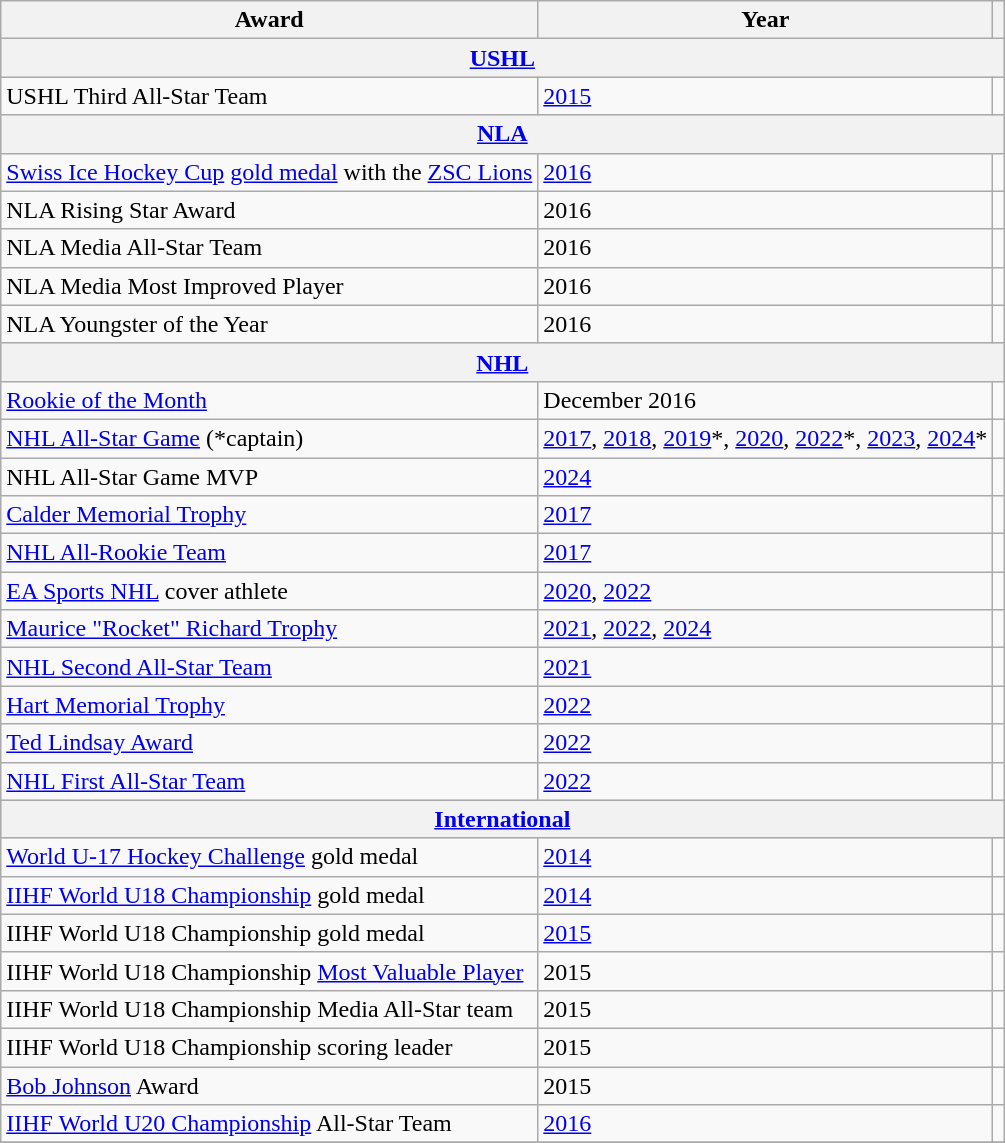<table class="wikitable">
<tr>
<th>Award</th>
<th>Year</th>
<th></th>
</tr>
<tr ALIGN="center" bgcolor="#e0e0e0">
<th colspan="3"><a href='#'>USHL</a></th>
</tr>
<tr>
<td>USHL Third All-Star Team</td>
<td><a href='#'>2015</a></td>
<td></td>
</tr>
<tr ALIGN="center" bgcolor="#e0e0e0">
<th colspan="3"><a href='#'>NLA</a></th>
</tr>
<tr>
<td><a href='#'>Swiss Ice Hockey Cup</a> <a href='#'>gold medal</a> with the <a href='#'>ZSC Lions</a></td>
<td><a href='#'>2016</a></td>
<td></td>
</tr>
<tr>
<td>NLA Rising Star Award</td>
<td>2016</td>
<td></td>
</tr>
<tr>
<td>NLA Media All-Star Team</td>
<td>2016</td>
<td></td>
</tr>
<tr>
<td>NLA Media Most Improved Player</td>
<td>2016</td>
<td></td>
</tr>
<tr>
<td>NLA Youngster of the Year</td>
<td>2016</td>
<td></td>
</tr>
<tr ALIGN="center" bgcolor="#e0e0e0">
<th colspan="4"><a href='#'>NHL</a></th>
</tr>
<tr>
<td><a href='#'>Rookie of the Month</a></td>
<td>December 2016</td>
<td></td>
</tr>
<tr>
<td><a href='#'>NHL All-Star Game</a> (*captain)</td>
<td><a href='#'>2017</a>, <a href='#'>2018</a>, <a href='#'>2019</a>*, <a href='#'>2020</a>, <a href='#'>2022</a>*, <a href='#'>2023</a>, <a href='#'>2024</a>*</td>
<td></td>
</tr>
<tr>
<td>NHL All-Star Game MVP</td>
<td><a href='#'>2024</a></td>
<td></td>
</tr>
<tr>
<td><a href='#'>Calder Memorial Trophy</a></td>
<td><a href='#'>2017</a></td>
<td></td>
</tr>
<tr>
<td><a href='#'>NHL All-Rookie Team</a></td>
<td><a href='#'>2017</a></td>
<td></td>
</tr>
<tr>
<td><a href='#'>EA Sports NHL</a> cover athlete</td>
<td><a href='#'>2020</a>, <a href='#'>2022</a></td>
<td></td>
</tr>
<tr>
<td><a href='#'>Maurice "Rocket" Richard Trophy</a></td>
<td><a href='#'>2021</a>,  <a href='#'>2022</a>, <a href='#'>2024</a></td>
<td></td>
</tr>
<tr>
<td><a href='#'>NHL Second All-Star Team</a></td>
<td><a href='#'>2021</a></td>
<td></td>
</tr>
<tr>
<td><a href='#'>Hart Memorial Trophy</a></td>
<td><a href='#'>2022</a></td>
<td></td>
</tr>
<tr>
<td><a href='#'>Ted Lindsay Award</a></td>
<td><a href='#'>2022</a></td>
<td></td>
</tr>
<tr>
<td><a href='#'>NHL First All-Star Team</a></td>
<td><a href='#'>2022</a></td>
<td></td>
</tr>
<tr ALIGN="center" bgcolor="#e0e0e0">
<th colspan="3"><a href='#'>International</a></th>
</tr>
<tr>
<td><a href='#'>World U-17 Hockey Challenge</a> gold medal</td>
<td><a href='#'>2014</a></td>
<td></td>
</tr>
<tr>
<td><a href='#'>IIHF World U18 Championship</a> gold medal</td>
<td><a href='#'>2014</a></td>
<td></td>
</tr>
<tr>
<td>IIHF World U18 Championship gold medal</td>
<td><a href='#'>2015</a></td>
<td></td>
</tr>
<tr>
<td>IIHF World U18 Championship <a href='#'>Most Valuable Player</a></td>
<td>2015</td>
<td></td>
</tr>
<tr>
<td>IIHF World U18 Championship Media All-Star team</td>
<td>2015</td>
<td></td>
</tr>
<tr>
<td>IIHF World U18 Championship scoring leader</td>
<td>2015</td>
<td></td>
</tr>
<tr>
<td><a href='#'>Bob Johnson</a> Award</td>
<td>2015</td>
<td></td>
</tr>
<tr>
<td><a href='#'>IIHF World U20 Championship</a> All-Star Team</td>
<td><a href='#'>2016</a></td>
<td></td>
</tr>
<tr>
</tr>
</table>
